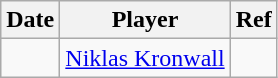<table class="wikitable">
<tr>
<th>Date</th>
<th>Player</th>
<th>Ref</th>
</tr>
<tr>
<td></td>
<td><a href='#'>Niklas Kronwall</a></td>
<td></td>
</tr>
</table>
